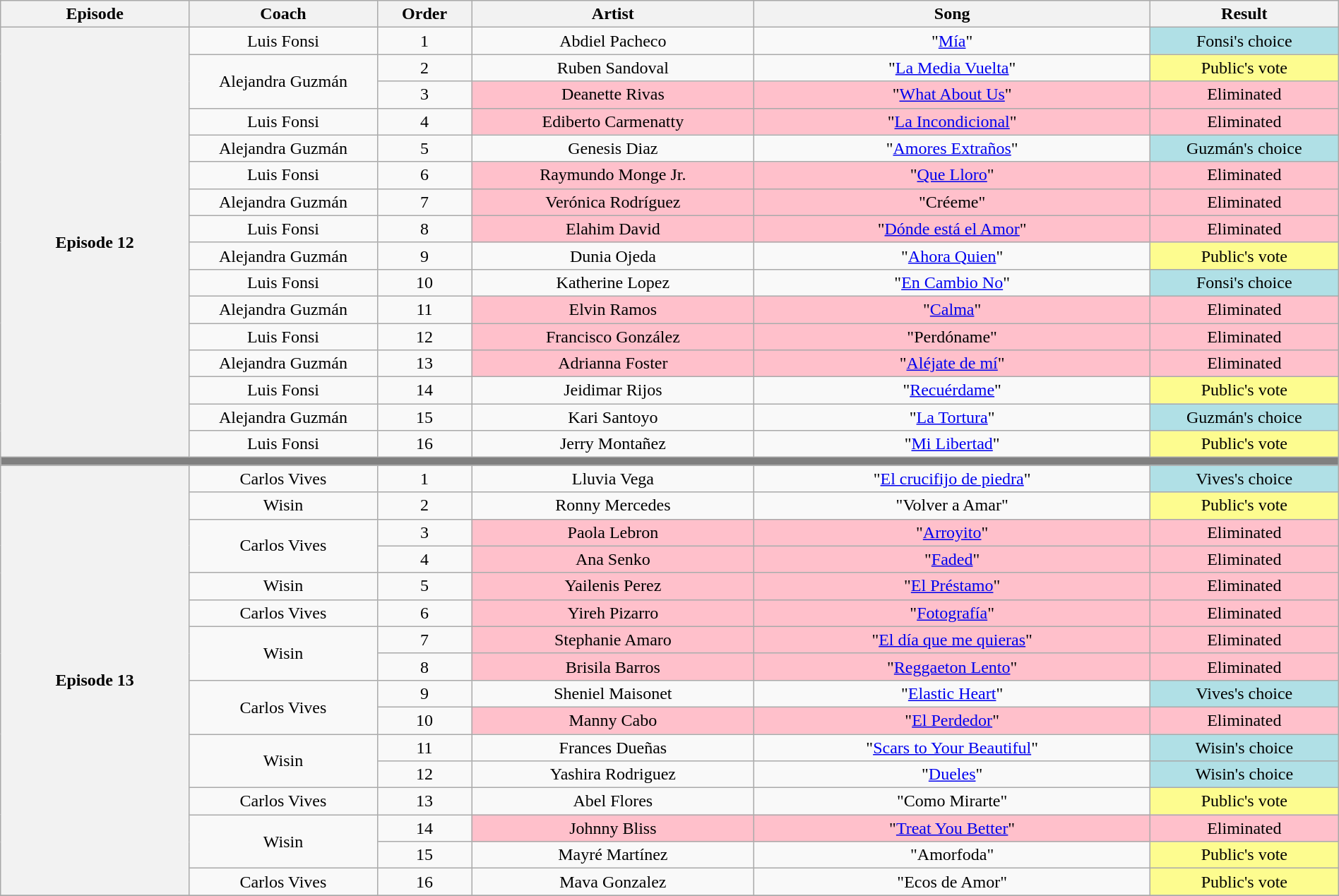<table class="wikitable" style="text-align:center; width:100%;">
<tr>
<th style="width:10%;">Episode</th>
<th style="width:10%;">Coach</th>
<th style="width:05%;">Order</th>
<th style="width:15%;">Artist</th>
<th style="width:21%;">Song</th>
<th style="width:10%;">Result</th>
</tr>
<tr>
<th rowspan="16" scope="row">Episode 12<br><small></small></th>
<td>Luis Fonsi</td>
<td>1</td>
<td>Abdiel Pacheco</td>
<td>"<a href='#'>Mía</a>"</td>
<td style="background:#b0e0e6;">Fonsi's choice</td>
</tr>
<tr>
<td rowspan="2">Alejandra Guzmán</td>
<td>2</td>
<td>Ruben Sandoval</td>
<td>"<a href='#'>La Media Vuelta</a>"</td>
<td style="background:#fdfc8f;">Public's vote</td>
</tr>
<tr>
<td>3</td>
<td style="background:pink;">Deanette Rivas</td>
<td style="background:pink;">"<a href='#'>What About Us</a>"</td>
<td style="background:pink;">Eliminated</td>
</tr>
<tr>
<td>Luis Fonsi</td>
<td>4</td>
<td style="background:pink;">Ediberto Carmenatty</td>
<td style="background:pink;">"<a href='#'>La Incondicional</a>"</td>
<td style="background:pink;">Eliminated</td>
</tr>
<tr>
<td>Alejandra Guzmán</td>
<td>5</td>
<td>Genesis Diaz</td>
<td>"<a href='#'>Amores Extraños</a>"</td>
<td style="background:#b0e0e6;">Guzmán's choice</td>
</tr>
<tr>
<td>Luis Fonsi</td>
<td>6</td>
<td style="background:pink;">Raymundo Monge Jr.</td>
<td style="background:pink;">"<a href='#'>Que Lloro</a>"</td>
<td style="background:pink;">Eliminated</td>
</tr>
<tr>
<td>Alejandra Guzmán</td>
<td>7</td>
<td style="background:pink;">Verónica Rodríguez</td>
<td style="background:pink;">"Créeme"</td>
<td style="background:pink;">Eliminated</td>
</tr>
<tr>
<td>Luis Fonsi</td>
<td>8</td>
<td style="background:pink;">Elahim David</td>
<td style="background:pink;">"<a href='#'>Dónde está el Amor</a>"</td>
<td style="background:pink;">Eliminated</td>
</tr>
<tr>
<td>Alejandra Guzmán</td>
<td>9</td>
<td>Dunia Ojeda</td>
<td>"<a href='#'>Ahora Quien</a>"</td>
<td style="background:#fdfc8f;">Public's vote</td>
</tr>
<tr>
<td>Luis Fonsi</td>
<td>10</td>
<td>Katherine Lopez</td>
<td>"<a href='#'>En Cambio No</a>"</td>
<td style="background:#b0e0e6;">Fonsi's choice</td>
</tr>
<tr>
<td>Alejandra Guzmán</td>
<td>11</td>
<td style="background:pink;">Elvin Ramos</td>
<td style="background:pink;">"<a href='#'>Calma</a>"</td>
<td style="background:pink;">Eliminated</td>
</tr>
<tr>
<td>Luis Fonsi</td>
<td>12</td>
<td style="background:pink;">Francisco González</td>
<td style="background:pink;">"Perdóname"</td>
<td style="background:pink;">Eliminated</td>
</tr>
<tr>
<td>Alejandra Guzmán</td>
<td>13</td>
<td style="background:pink;">Adrianna Foster</td>
<td style="background:pink;">"<a href='#'>Aléjate de mí</a>"</td>
<td style="background:pink;">Eliminated</td>
</tr>
<tr>
<td>Luis Fonsi</td>
<td>14</td>
<td>Jeidimar Rijos</td>
<td>"<a href='#'>Recuérdame</a>"</td>
<td style="background:#fdfc8f;">Public's vote</td>
</tr>
<tr>
<td>Alejandra Guzmán</td>
<td>15</td>
<td>Kari Santoyo</td>
<td>"<a href='#'>La Tortura</a>"</td>
<td style="background:#b0e0e6;">Guzmán's choice</td>
</tr>
<tr>
<td>Luis Fonsi</td>
<td>16</td>
<td>Jerry Montañez</td>
<td>"<a href='#'>Mi Libertad</a>"</td>
<td style="background:#fdfc8f;">Public's vote</td>
</tr>
<tr>
<th colspan="6" style="background:gray;"></th>
</tr>
<tr>
<th rowspan="16">Episode 13<br><small></small></th>
<td>Carlos Vives</td>
<td>1</td>
<td>Lluvia Vega</td>
<td>"<a href='#'>El crucifijo de piedra</a>"</td>
<td style="background:#b0e0e6;">Vives's choice</td>
</tr>
<tr>
<td>Wisin</td>
<td>2</td>
<td>Ronny Mercedes</td>
<td>"Volver a Amar"</td>
<td style="background:#fdfc8f;">Public's vote</td>
</tr>
<tr>
<td rowspan="2">Carlos Vives</td>
<td>3</td>
<td style="background:pink;">Paola Lebron</td>
<td style="background:pink;">"<a href='#'>Arroyito</a>"</td>
<td style="background:pink;">Eliminated</td>
</tr>
<tr>
<td>4</td>
<td style="background:pink;">Ana Senko</td>
<td style="background:pink;">"<a href='#'>Faded</a>"</td>
<td style="background:pink;">Eliminated</td>
</tr>
<tr>
<td>Wisin</td>
<td>5</td>
<td style="background:pink;">Yailenis Perez</td>
<td style="background:pink;">"<a href='#'>El Préstamo</a>"</td>
<td style="background:pink;">Eliminated</td>
</tr>
<tr>
<td>Carlos Vives</td>
<td>6</td>
<td style="background:pink;">Yireh Pizarro</td>
<td style="background:pink;">"<a href='#'>Fotografía</a>"</td>
<td style="background:pink;">Eliminated</td>
</tr>
<tr>
<td rowspan="2">Wisin</td>
<td>7</td>
<td style="background:pink;">Stephanie Amaro</td>
<td style="background:pink;">"<a href='#'>El día que me quieras</a>"</td>
<td style="background:pink;">Eliminated</td>
</tr>
<tr>
<td>8</td>
<td style="background:pink;">Brisila Barros</td>
<td style="background:pink;">"<a href='#'>Reggaeton Lento</a>"</td>
<td style="background:pink;">Eliminated</td>
</tr>
<tr>
<td rowspan="2">Carlos Vives</td>
<td>9</td>
<td>Sheniel Maisonet</td>
<td>"<a href='#'>Elastic Heart</a>"</td>
<td style="background:#b0e0e6;">Vives's choice</td>
</tr>
<tr>
<td>10</td>
<td style="background:pink;">Manny Cabo</td>
<td style="background:pink;">"<a href='#'>El Perdedor</a>"</td>
<td style="background:pink;">Eliminated</td>
</tr>
<tr>
<td rowspan="2">Wisin</td>
<td>11</td>
<td>Frances Dueñas</td>
<td>"<a href='#'>Scars to Your Beautiful</a>"</td>
<td style="background:#b0e0e6;">Wisin's choice</td>
</tr>
<tr>
<td>12</td>
<td>Yashira Rodriguez</td>
<td>"<a href='#'>Dueles</a>"</td>
<td style="background:#b0e0e6;">Wisin's choice</td>
</tr>
<tr>
<td>Carlos Vives</td>
<td>13</td>
<td>Abel Flores</td>
<td>"Como Mirarte"</td>
<td style="background:#fdfc8f;">Public's vote</td>
</tr>
<tr>
<td rowspan="2">Wisin</td>
<td>14</td>
<td style="background:pink;">Johnny Bliss</td>
<td style="background:pink;">"<a href='#'>Treat You Better</a>"</td>
<td style="background:pink;">Eliminated</td>
</tr>
<tr>
<td>15</td>
<td>Mayré Martínez</td>
<td>"Amorfoda"</td>
<td style="background:#fdfc8f;">Public's vote</td>
</tr>
<tr>
<td>Carlos Vives</td>
<td>16</td>
<td>Mava Gonzalez</td>
<td>"Ecos de Amor"</td>
<td style="background:#fdfc8f;">Public's vote</td>
</tr>
<tr>
</tr>
</table>
